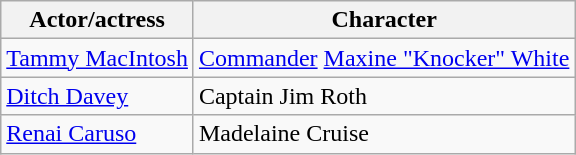<table class="wikitable">
<tr>
<th>Actor/actress</th>
<th>Character</th>
</tr>
<tr>
<td><a href='#'>Tammy MacIntosh</a></td>
<td><a href='#'>Commander</a> <a href='#'>Maxine "Knocker" White</a></td>
</tr>
<tr>
<td><a href='#'>Ditch Davey</a></td>
<td>Captain Jim Roth</td>
</tr>
<tr>
<td><a href='#'>Renai Caruso</a></td>
<td>Madelaine Cruise</td>
</tr>
</table>
